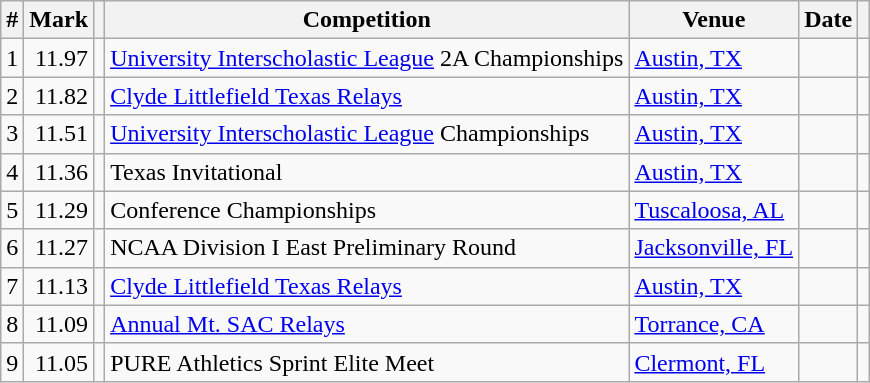<table class="wikitable sortable">
<tr>
<th>#</th>
<th>Mark</th>
<th class=unsortable></th>
<th>Competition</th>
<th>Venue</th>
<th>Date</th>
<th class=unsortable></th>
</tr>
<tr>
<td align=center>1</td>
<td align=right>11.97 </td>
<td></td>
<td><a href='#'>University Interscholastic League</a> 2A Championships</td>
<td><a href='#'>Austin, TX</a></td>
<td align=right></td>
<td></td>
</tr>
<tr>
<td align=center>2</td>
<td align=right>11.82 </td>
<td></td>
<td><a href='#'>Clyde Littlefield Texas Relays</a></td>
<td><a href='#'>Austin, TX</a></td>
<td align=right></td>
<td></td>
</tr>
<tr>
<td align=center>3</td>
<td align=right>11.51 </td>
<td></td>
<td><a href='#'>University Interscholastic League</a> Championships</td>
<td><a href='#'>Austin, TX</a></td>
<td align=right></td>
<td></td>
</tr>
<tr>
<td align=center>4</td>
<td align=right>11.36 </td>
<td></td>
<td>Texas Invitational</td>
<td><a href='#'>Austin, TX</a></td>
<td align=right></td>
<td></td>
</tr>
<tr>
<td align=center>5</td>
<td align=right>11.29 </td>
<td></td>
<td>Conference Championships</td>
<td><a href='#'>Tuscaloosa, AL</a></td>
<td align=right></td>
<td></td>
</tr>
<tr>
<td align=center>6</td>
<td align=right>11.27 </td>
<td> </td>
<td>NCAA Division I East Preliminary Round</td>
<td><a href='#'>Jacksonville, FL</a></td>
<td align=right></td>
<td></td>
</tr>
<tr>
<td align=center>7</td>
<td align=right>11.13 </td>
<td> </td>
<td><a href='#'>Clyde Littlefield Texas Relays</a></td>
<td><a href='#'>Austin, TX</a></td>
<td align=right></td>
<td></td>
</tr>
<tr>
<td align=center>8</td>
<td align=right>11.09 </td>
<td></td>
<td><a href='#'>Annual Mt. SAC Relays</a></td>
<td><a href='#'>Torrance, CA</a></td>
<td align=right></td>
<td></td>
</tr>
<tr>
<td align=center>9</td>
<td align=right>11.05 </td>
<td></td>
<td>PURE Athletics Sprint Elite Meet</td>
<td><a href='#'>Clermont, FL</a></td>
<td align=right></td>
<td></td>
</tr>
</table>
